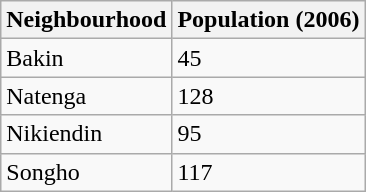<table class="wikitable">
<tr>
<th>Neighbourhood</th>
<th>Population (2006)</th>
</tr>
<tr>
<td>Bakin</td>
<td>45</td>
</tr>
<tr>
<td>Natenga</td>
<td>128</td>
</tr>
<tr>
<td>Nikiendin</td>
<td>95</td>
</tr>
<tr>
<td>Songho</td>
<td>117</td>
</tr>
</table>
